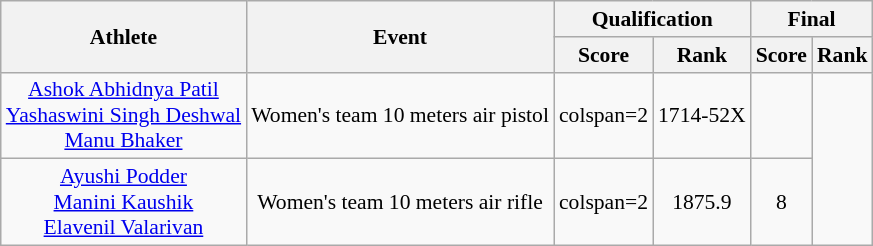<table class="wikitable" style="text-align:center; font-size:90%">
<tr>
<th rowspan="2">Athlete</th>
<th rowspan="2">Event</th>
<th colspan="2">Qualification</th>
<th colspan="2">Final</th>
</tr>
<tr>
<th>Score</th>
<th>Rank</th>
<th>Score</th>
<th>Rank</th>
</tr>
<tr>
<td><a href='#'>Ashok Abhidnya Patil</a><br><a href='#'>Yashaswini Singh Deshwal</a><br><a href='#'>Manu Bhaker</a></td>
<td>Women's team 10 meters air pistol</td>
<td>colspan=2</td>
<td>1714-52X</td>
<td></td>
</tr>
<tr>
<td><a href='#'>Ayushi Podder</a><br><a href='#'>Manini Kaushik</a><br><a href='#'>Elavenil Valarivan</a></td>
<td>Women's team 10 meters air rifle</td>
<td>colspan=2</td>
<td>1875.9</td>
<td>8</td>
</tr>
</table>
